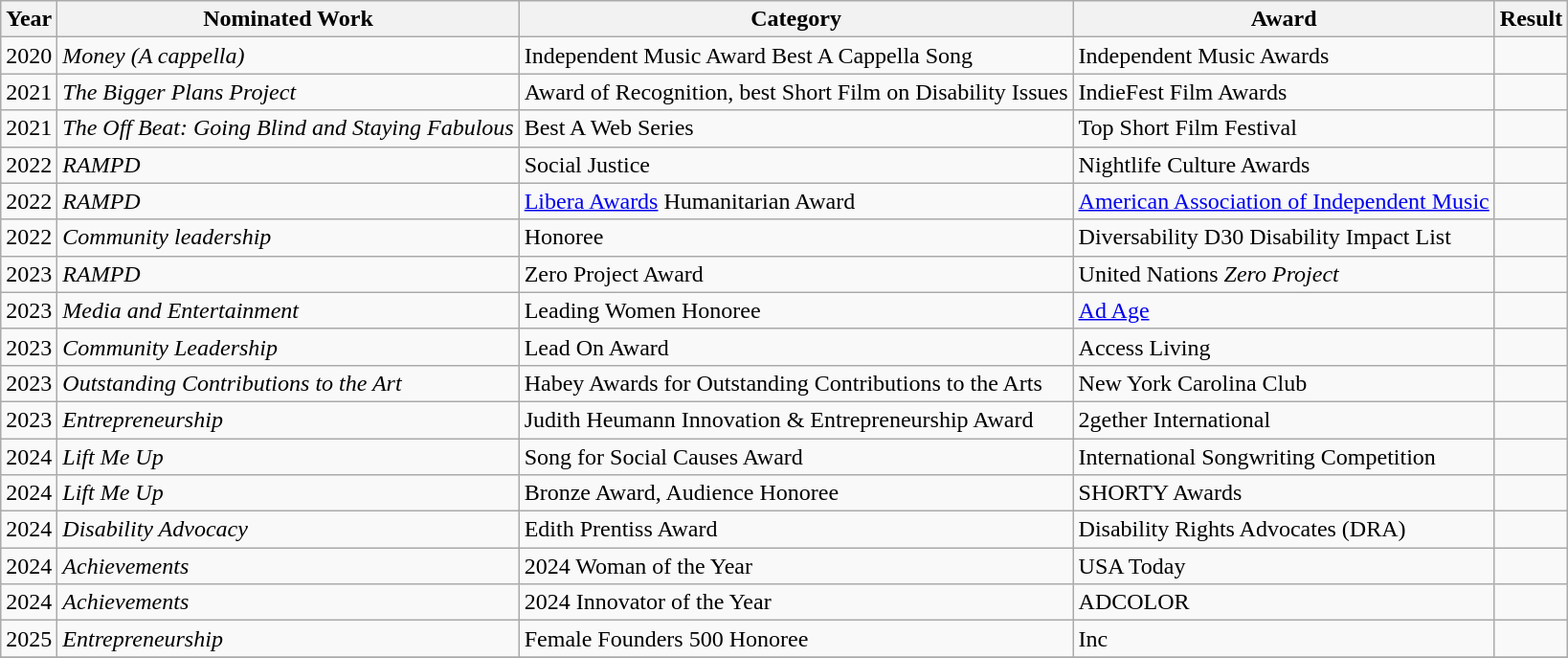<table class="wikitable sortable">
<tr>
<th>Year</th>
<th>Nominated Work</th>
<th>Category</th>
<th>Award</th>
<th>Result</th>
</tr>
<tr>
<td>2020</td>
<td><em>Money (A cappella)</em></td>
<td>Independent Music Award Best A Cappella Song</td>
<td>Independent Music Awards</td>
<td></td>
</tr>
<tr>
<td>2021</td>
<td><em>The Bigger Plans Project</em></td>
<td>Award of Recognition, best Short Film on Disability Issues</td>
<td>IndieFest Film Awards</td>
<td></td>
</tr>
<tr>
<td>2021</td>
<td><em>The Off Beat: Going Blind and Staying Fabulous</em></td>
<td>Best A Web Series</td>
<td>Top Short Film Festival</td>
<td></td>
</tr>
<tr>
<td>2022</td>
<td><em>RAMPD</em></td>
<td>Social Justice</td>
<td>Nightlife Culture Awards</td>
<td></td>
</tr>
<tr>
<td>2022</td>
<td><em>RAMPD</em></td>
<td><a href='#'>Libera Awards</a> Humanitarian Award</td>
<td><a href='#'>American Association of Independent Music</a></td>
<td></td>
</tr>
<tr>
<td>2022</td>
<td><em>Community leadership</em></td>
<td>Honoree</td>
<td>Diversability D30 Disability Impact List</td>
<td></td>
</tr>
<tr>
<td>2023</td>
<td><em>RAMPD</em></td>
<td>Zero Project Award</td>
<td>United Nations <em>Zero Project</em></td>
<td></td>
</tr>
<tr>
<td>2023</td>
<td><em>Media and Entertainment</em></td>
<td>Leading Women Honoree</td>
<td><a href='#'>Ad Age</a></td>
<td></td>
</tr>
<tr>
<td>2023</td>
<td><em>Community Leadership</em></td>
<td>Lead On Award</td>
<td>Access Living</td>
<td></td>
</tr>
<tr>
<td>2023</td>
<td><em>Outstanding Contributions to the Art</em></td>
<td>Habey Awards for Outstanding Contributions to the Arts</td>
<td>New York Carolina Club</td>
<td></td>
</tr>
<tr>
<td>2023</td>
<td><em>Entrepreneurship</em></td>
<td>Judith Heumann Innovation & Entrepreneurship Award</td>
<td>2gether International</td>
<td></td>
</tr>
<tr>
<td>2024</td>
<td><em>Lift Me Up</em></td>
<td>Song for Social Causes Award</td>
<td>International Songwriting Competition</td>
<td></td>
</tr>
<tr>
<td>2024</td>
<td><em>Lift Me Up</em></td>
<td>Bronze Award, Audience Honoree</td>
<td>SHORTY Awards</td>
<td></td>
</tr>
<tr>
<td>2024</td>
<td><em>Disability Advocacy</em></td>
<td>Edith Prentiss Award</td>
<td>Disability Rights Advocates (DRA)</td>
<td></td>
</tr>
<tr>
<td>2024</td>
<td><em>Achievements</em></td>
<td>2024 Woman of the Year</td>
<td>USA Today</td>
<td></td>
</tr>
<tr>
<td>2024</td>
<td><em>Achievements</em></td>
<td>2024 Innovator of the Year</td>
<td>ADCOLOR</td>
<td></td>
</tr>
<tr>
<td>2025</td>
<td><em>Entrepreneurship</em></td>
<td>Female Founders 500 Honoree</td>
<td>Inc</td>
<td></td>
</tr>
<tr>
</tr>
</table>
